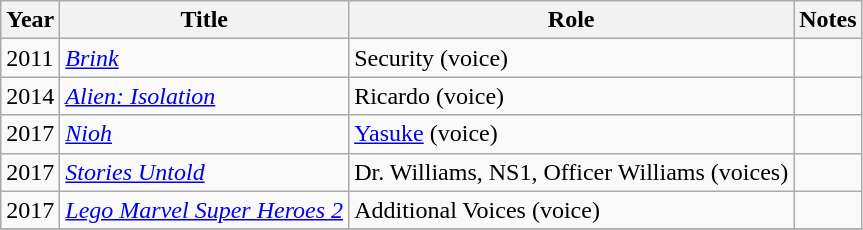<table class="wikitable sortable">
<tr>
<th>Year</th>
<th>Title</th>
<th>Role</th>
<th>Notes</th>
</tr>
<tr>
<td>2011</td>
<td><em><a href='#'>Brink</a></em></td>
<td>Security (voice)</td>
<td></td>
</tr>
<tr>
<td>2014</td>
<td><em><a href='#'>Alien: Isolation</a></em></td>
<td>Ricardo (voice)</td>
<td></td>
</tr>
<tr>
<td>2017</td>
<td><em><a href='#'>Nioh</a></em></td>
<td><a href='#'>Yasuke</a> (voice)</td>
<td></td>
</tr>
<tr>
<td>2017</td>
<td><em><a href='#'>Stories Untold</a></em></td>
<td>Dr. Williams, NS1, Officer Williams (voices)</td>
<td></td>
</tr>
<tr>
<td>2017</td>
<td><em><a href='#'>Lego Marvel Super Heroes 2</a></em></td>
<td>Additional Voices (voice)</td>
<td></td>
</tr>
<tr>
</tr>
</table>
